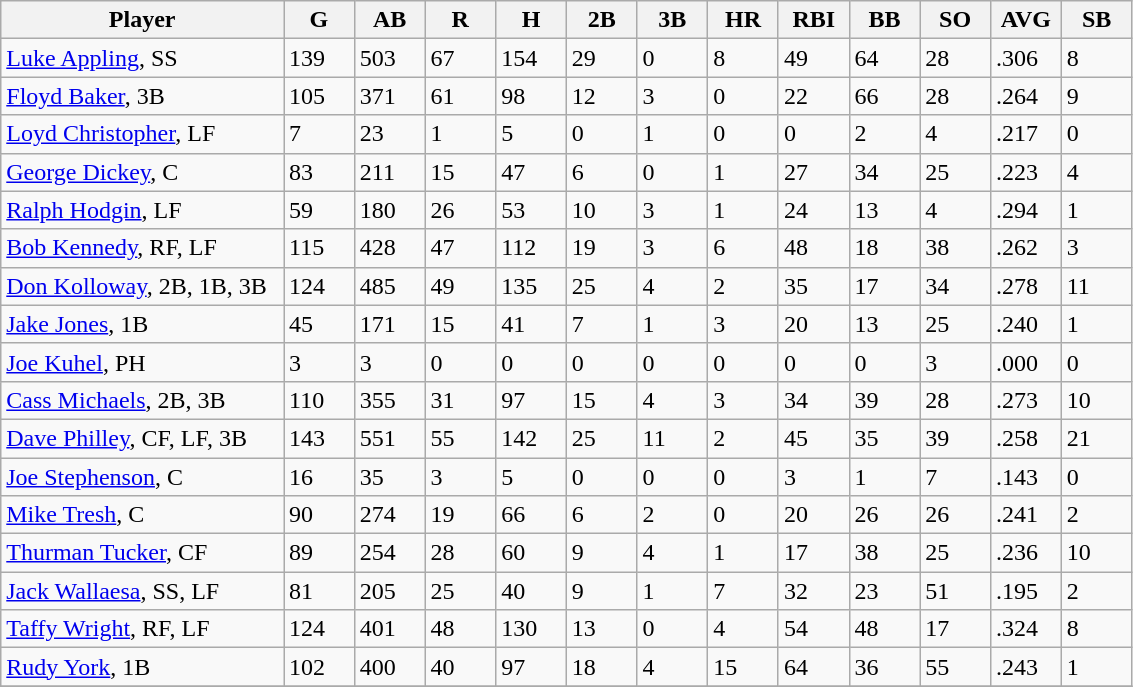<table class="wikitable sortable">
<tr>
<th width="24%">Player</th>
<th width="6%">G</th>
<th width="6%">AB</th>
<th width="6%">R</th>
<th width="6%">H</th>
<th width="6%">2B</th>
<th width="6%">3B</th>
<th width="6%">HR</th>
<th width="6%">RBI</th>
<th width="6%">BB</th>
<th width="6%">SO</th>
<th width="6%">AVG</th>
<th width="6%">SB</th>
</tr>
<tr>
<td><a href='#'>Luke Appling</a>, SS</td>
<td>139</td>
<td>503</td>
<td>67</td>
<td>154</td>
<td>29</td>
<td>0</td>
<td>8</td>
<td>49</td>
<td>64</td>
<td>28</td>
<td>.306</td>
<td>8</td>
</tr>
<tr>
<td><a href='#'>Floyd Baker</a>, 3B</td>
<td>105</td>
<td>371</td>
<td>61</td>
<td>98</td>
<td>12</td>
<td>3</td>
<td>0</td>
<td>22</td>
<td>66</td>
<td>28</td>
<td>.264</td>
<td>9</td>
</tr>
<tr>
<td><a href='#'>Loyd Christopher</a>, LF</td>
<td>7</td>
<td>23</td>
<td>1</td>
<td>5</td>
<td>0</td>
<td>1</td>
<td>0</td>
<td>0</td>
<td>2</td>
<td>4</td>
<td>.217</td>
<td>0</td>
</tr>
<tr>
<td><a href='#'>George Dickey</a>, C</td>
<td>83</td>
<td>211</td>
<td>15</td>
<td>47</td>
<td>6</td>
<td>0</td>
<td>1</td>
<td>27</td>
<td>34</td>
<td>25</td>
<td>.223</td>
<td>4</td>
</tr>
<tr>
<td><a href='#'>Ralph Hodgin</a>, LF</td>
<td>59</td>
<td>180</td>
<td>26</td>
<td>53</td>
<td>10</td>
<td>3</td>
<td>1</td>
<td>24</td>
<td>13</td>
<td>4</td>
<td>.294</td>
<td>1</td>
</tr>
<tr>
<td><a href='#'>Bob Kennedy</a>, RF, LF</td>
<td>115</td>
<td>428</td>
<td>47</td>
<td>112</td>
<td>19</td>
<td>3</td>
<td>6</td>
<td>48</td>
<td>18</td>
<td>38</td>
<td>.262</td>
<td>3</td>
</tr>
<tr>
<td><a href='#'>Don Kolloway</a>, 2B, 1B, 3B</td>
<td>124</td>
<td>485</td>
<td>49</td>
<td>135</td>
<td>25</td>
<td>4</td>
<td>2</td>
<td>35</td>
<td>17</td>
<td>34</td>
<td>.278</td>
<td>11</td>
</tr>
<tr>
<td><a href='#'>Jake Jones</a>, 1B</td>
<td>45</td>
<td>171</td>
<td>15</td>
<td>41</td>
<td>7</td>
<td>1</td>
<td>3</td>
<td>20</td>
<td>13</td>
<td>25</td>
<td>.240</td>
<td>1</td>
</tr>
<tr>
<td><a href='#'>Joe Kuhel</a>, PH</td>
<td>3</td>
<td>3</td>
<td>0</td>
<td>0</td>
<td>0</td>
<td>0</td>
<td>0</td>
<td>0</td>
<td>0</td>
<td>3</td>
<td>.000</td>
<td>0</td>
</tr>
<tr>
<td><a href='#'>Cass Michaels</a>, 2B, 3B</td>
<td>110</td>
<td>355</td>
<td>31</td>
<td>97</td>
<td>15</td>
<td>4</td>
<td>3</td>
<td>34</td>
<td>39</td>
<td>28</td>
<td>.273</td>
<td>10</td>
</tr>
<tr>
<td><a href='#'>Dave Philley</a>, CF, LF, 3B</td>
<td>143</td>
<td>551</td>
<td>55</td>
<td>142</td>
<td>25</td>
<td>11</td>
<td>2</td>
<td>45</td>
<td>35</td>
<td>39</td>
<td>.258</td>
<td>21</td>
</tr>
<tr>
<td><a href='#'>Joe Stephenson</a>, C</td>
<td>16</td>
<td>35</td>
<td>3</td>
<td>5</td>
<td>0</td>
<td>0</td>
<td>0</td>
<td>3</td>
<td>1</td>
<td>7</td>
<td>.143</td>
<td>0</td>
</tr>
<tr>
<td><a href='#'>Mike Tresh</a>, C</td>
<td>90</td>
<td>274</td>
<td>19</td>
<td>66</td>
<td>6</td>
<td>2</td>
<td>0</td>
<td>20</td>
<td>26</td>
<td>26</td>
<td>.241</td>
<td>2</td>
</tr>
<tr>
<td><a href='#'>Thurman Tucker</a>, CF</td>
<td>89</td>
<td>254</td>
<td>28</td>
<td>60</td>
<td>9</td>
<td>4</td>
<td>1</td>
<td>17</td>
<td>38</td>
<td>25</td>
<td>.236</td>
<td>10</td>
</tr>
<tr>
<td><a href='#'>Jack Wallaesa</a>, SS, LF</td>
<td>81</td>
<td>205</td>
<td>25</td>
<td>40</td>
<td>9</td>
<td>1</td>
<td>7</td>
<td>32</td>
<td>23</td>
<td>51</td>
<td>.195</td>
<td>2</td>
</tr>
<tr>
<td><a href='#'>Taffy Wright</a>, RF, LF</td>
<td>124</td>
<td>401</td>
<td>48</td>
<td>130</td>
<td>13</td>
<td>0</td>
<td>4</td>
<td>54</td>
<td>48</td>
<td>17</td>
<td>.324</td>
<td>8</td>
</tr>
<tr>
<td><a href='#'>Rudy York</a>, 1B</td>
<td>102</td>
<td>400</td>
<td>40</td>
<td>97</td>
<td>18</td>
<td>4</td>
<td>15</td>
<td>64</td>
<td>36</td>
<td>55</td>
<td>.243</td>
<td>1</td>
</tr>
<tr>
</tr>
</table>
